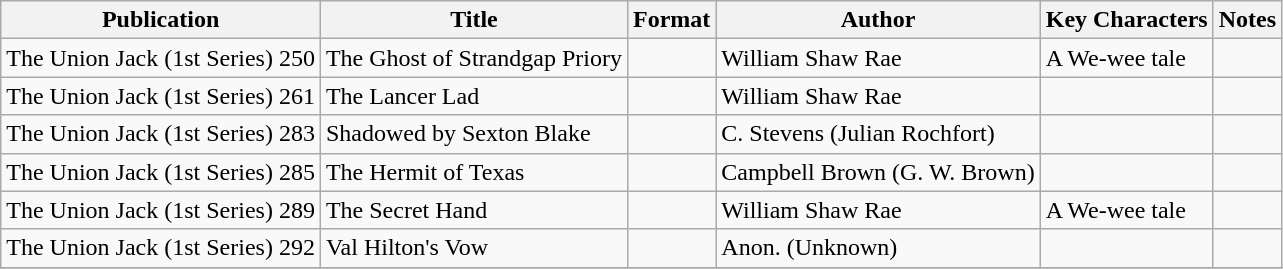<table class="wikitable">
<tr>
<th>Publication</th>
<th>Title</th>
<th>Format</th>
<th>Author</th>
<th>Key Characters</th>
<th>Notes</th>
</tr>
<tr>
<td>The Union Jack (1st Series) 250</td>
<td>The Ghost of Strandgap Priory</td>
<td></td>
<td>William Shaw Rae</td>
<td>A We-wee tale</td>
<td></td>
</tr>
<tr>
<td>The Union Jack (1st Series) 261</td>
<td>The Lancer Lad</td>
<td></td>
<td>William Shaw Rae</td>
<td></td>
<td></td>
</tr>
<tr>
<td>The Union Jack (1st Series) 283</td>
<td>Shadowed by Sexton Blake</td>
<td></td>
<td>C. Stevens (Julian Rochfort)</td>
<td></td>
<td></td>
</tr>
<tr>
<td>The Union Jack (1st Series) 285</td>
<td>The Hermit of Texas</td>
<td></td>
<td>Campbell Brown (G. W. Brown)</td>
<td></td>
<td></td>
</tr>
<tr>
<td>The Union Jack (1st Series) 289</td>
<td>The Secret Hand</td>
<td></td>
<td>William Shaw Rae</td>
<td>A We-wee tale</td>
<td></td>
</tr>
<tr>
<td>The Union Jack (1st Series) 292</td>
<td>Val Hilton's Vow</td>
<td></td>
<td>Anon. (Unknown)</td>
<td></td>
<td></td>
</tr>
<tr>
</tr>
</table>
